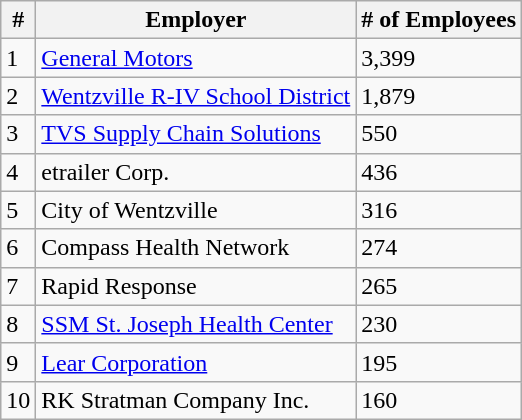<table class="wikitable">
<tr>
<th>#</th>
<th>Employer</th>
<th># of Employees</th>
</tr>
<tr>
<td>1</td>
<td><a href='#'>General Motors</a></td>
<td>3,399</td>
</tr>
<tr>
<td>2</td>
<td><a href='#'>Wentzville R-IV School District</a></td>
<td>1,879</td>
</tr>
<tr>
<td>3</td>
<td><a href='#'>TVS Supply Chain Solutions</a></td>
<td>550</td>
</tr>
<tr>
<td>4</td>
<td>etrailer Corp.</td>
<td>436</td>
</tr>
<tr>
<td>5</td>
<td>City of Wentzville</td>
<td>316</td>
</tr>
<tr>
<td>6</td>
<td>Compass Health Network</td>
<td>274</td>
</tr>
<tr>
<td>7</td>
<td>Rapid Response</td>
<td>265</td>
</tr>
<tr>
<td>8</td>
<td><a href='#'>SSM St. Joseph Health Center</a></td>
<td>230</td>
</tr>
<tr>
<td>9</td>
<td><a href='#'>Lear Corporation</a></td>
<td>195</td>
</tr>
<tr>
<td>10</td>
<td>RK Stratman Company Inc.</td>
<td>160</td>
</tr>
</table>
